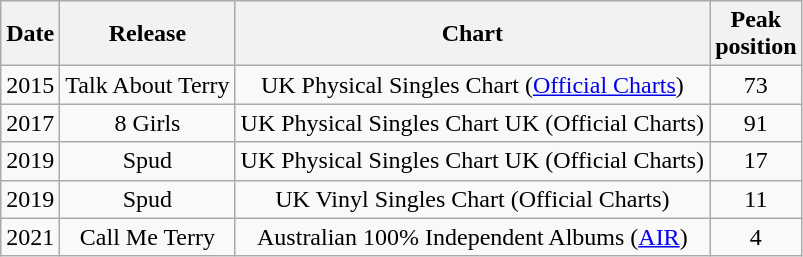<table class="wikitable sortable plainrowheaders" style="text-align:center">
<tr>
<th>Date</th>
<th>Release</th>
<th>Chart</th>
<th scope="col">Peak<br>position</th>
</tr>
<tr>
<td>2015</td>
<td>Talk About Terry</td>
<td>UK Physical Singles Chart (<a href='#'>Official Charts</a>)</td>
<td>73</td>
</tr>
<tr>
<td>2017</td>
<td>8 Girls</td>
<td>UK Physical Singles Chart UK (Official Charts)</td>
<td>91</td>
</tr>
<tr>
<td>2019</td>
<td>Spud</td>
<td>UK Physical Singles Chart UK (Official Charts)</td>
<td>17</td>
</tr>
<tr>
<td>2019</td>
<td>Spud</td>
<td>UK Vinyl Singles Chart (Official Charts)</td>
<td>11</td>
</tr>
<tr>
<td>2021</td>
<td>Call Me Terry</td>
<td scope="row">Australian 100% Independent Albums (<a href='#'>AIR</a>)</td>
<td>4</td>
</tr>
</table>
